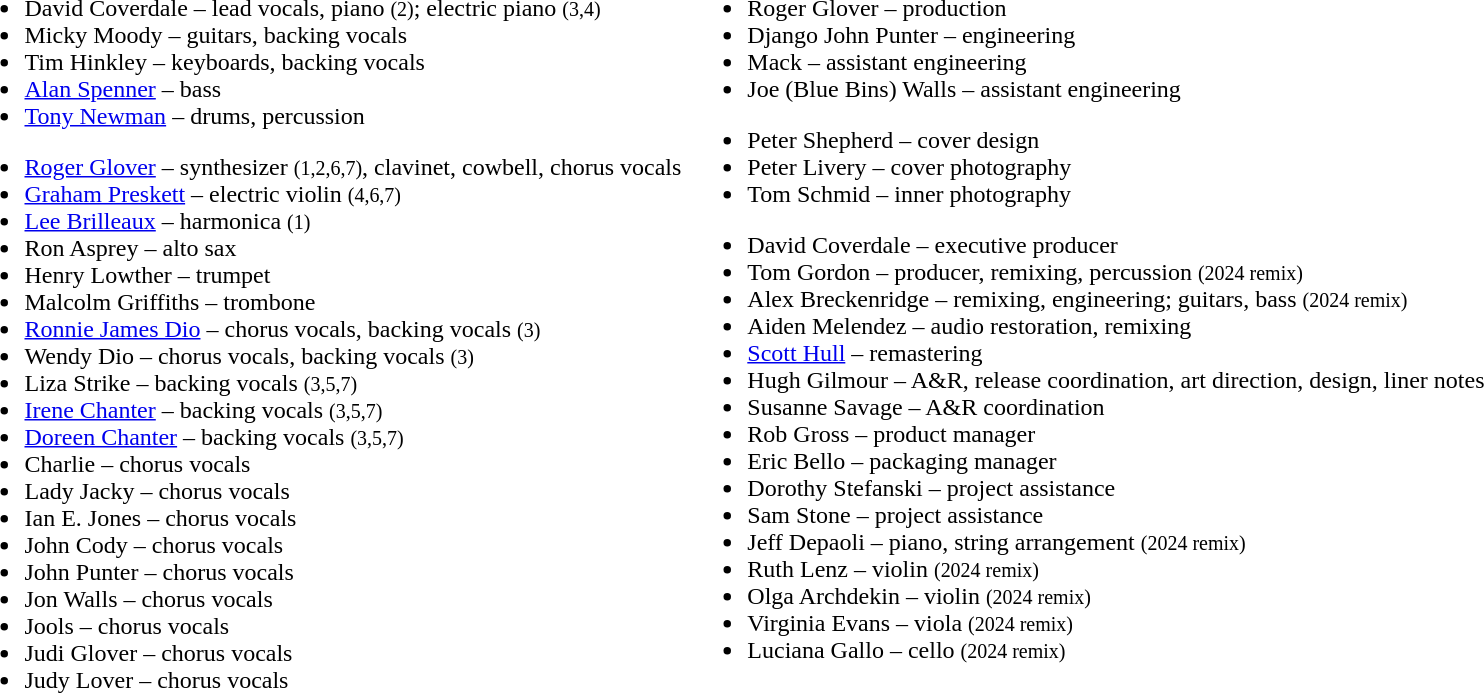<table>
<tr>
<td valign=top><br><ul><li>David Coverdale – lead vocals, piano <small>(2)</small>; electric piano <small>(3,4)</small></li><li>Micky Moody – guitars, backing vocals</li><li>Tim Hinkley – keyboards, backing vocals</li><li><a href='#'>Alan Spenner</a> – bass</li><li><a href='#'>Tony Newman</a> – drums, percussion</li></ul><ul><li><a href='#'>Roger Glover</a> – synthesizer <small>(1,2,6,7)</small>, clavinet, cowbell, chorus vocals</li><li><a href='#'>Graham Preskett</a> – electric violin <small>(4,6,7)</small></li><li><a href='#'>Lee Brilleaux</a> – harmonica <small>(1)</small></li><li>Ron Asprey – alto sax</li><li>Henry Lowther – trumpet</li><li>Malcolm Griffiths – trombone</li><li><a href='#'>Ronnie James Dio</a> – chorus vocals, backing vocals <small>(3)</small></li><li>Wendy Dio – chorus vocals, backing vocals <small>(3)</small></li><li>Liza Strike – backing vocals <small>(3,5,7)</small></li><li><a href='#'>Irene Chanter</a> – backing vocals <small>(3,5,7)</small></li><li><a href='#'>Doreen Chanter</a> – backing vocals <small>(3,5,7)</small></li><li>Charlie – chorus vocals</li><li>Lady Jacky – chorus vocals</li><li>Ian E. Jones – chorus vocals</li><li>John Cody – chorus vocals</li><li>John Punter – chorus vocals</li><li>Jon Walls – chorus vocals</li><li>Jools – chorus vocals</li><li>Judi Glover – chorus vocals</li><li>Judy Lover – chorus vocals</li></ul></td>
<td valign=top><br><ul><li>Roger Glover – production</li><li>Django John Punter – engineering</li><li>Mack – assistant engineering</li><li>Joe (Blue Bins) Walls – assistant engineering</li></ul><ul><li>Peter Shepherd – cover design</li><li>Peter Livery – cover photography</li><li>Tom Schmid – inner photography</li></ul><ul><li>David Coverdale – executive producer</li><li>Tom Gordon – producer, remixing, percussion <small>(2024 remix)</small></li><li>Alex Breckenridge – remixing, engineering; guitars, bass <small>(2024 remix)</small></li><li>Aiden Melendez – audio restoration, remixing</li><li><a href='#'>Scott Hull</a> – remastering</li><li>Hugh Gilmour – A&R, release coordination, art direction, design, liner notes</li><li>Susanne Savage – A&R coordination</li><li>Rob Gross – product manager</li><li>Eric Bello – packaging manager</li><li>Dorothy Stefanski – project assistance</li><li>Sam Stone – project assistance</li><li>Jeff Depaoli – piano, string arrangement <small>(2024 remix)</small></li><li>Ruth Lenz – violin <small>(2024 remix)</small></li><li>Olga Archdekin – violin <small>(2024 remix)</small></li><li>Virginia Evans – viola <small>(2024 remix)</small></li><li>Luciana Gallo – cello <small>(2024 remix)</small></li></ul></td>
</tr>
</table>
